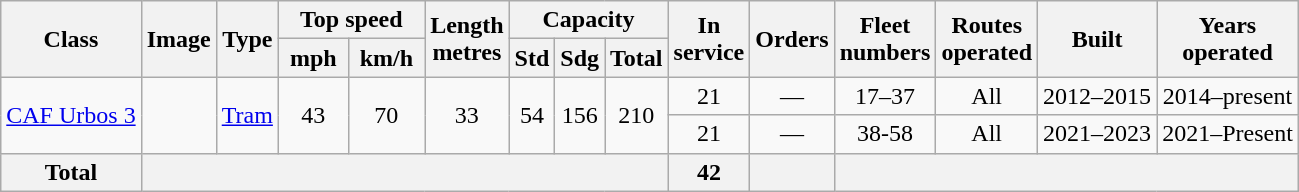<table class="wikitable" style="text-align:center;">
<tr ---- bgcolor=#f9f9f9>
<th rowspan="2">Class</th>
<th rowspan="2">Image</th>
<th rowspan="2">Type</th>
<th colspan="2"> Top speed </th>
<th rowspan="2">Length<br>metres</th>
<th colspan="3"> Capacity </th>
<th rowspan="2">In<br>service</th>
<th rowspan="2">Orders</th>
<th rowspan="2">Fleet<br>numbers</th>
<th rowspan="2">Routes<br>operated</th>
<th rowspan="2">Built</th>
<th rowspan="2">Years<br>operated</th>
</tr>
<tr style="background:#f9f9f9;">
<th> mph </th>
<th> km/h </th>
<th><abbr>Std</abbr></th>
<th><abbr>Sdg</abbr></th>
<th>Total</th>
</tr>
<tr>
<td rowspan="2"><a href='#'>CAF Urbos 3</a></td>
<td rowspan="2"></td>
<td rowspan="2"><a href='#'>Tram</a></td>
<td rowspan="2">43</td>
<td rowspan="2">70</td>
<td rowspan="2">33</td>
<td rowspan="2">54</td>
<td rowspan="2">156</td>
<td rowspan="2">210</td>
<td>21</td>
<td>—</td>
<td>17–37</td>
<td>All</td>
<td>2012–2015</td>
<td>2014–present</td>
</tr>
<tr>
<td>21</td>
<td>—</td>
<td>38-58</td>
<td>All</td>
<td>2021–2023</td>
<td>2021–Present</td>
</tr>
<tr>
<th>Total</th>
<th colspan="8"></th>
<th>42</th>
<th></th>
<th colspan="4"></th>
</tr>
</table>
